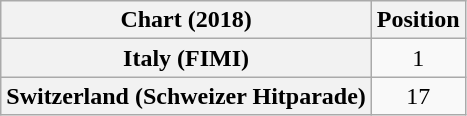<table class="wikitable plainrowheaders" style="text-align:center;">
<tr>
<th>Chart (2018)</th>
<th>Position</th>
</tr>
<tr>
<th scope="row">Italy (FIMI)</th>
<td>1</td>
</tr>
<tr>
<th scope="row">Switzerland (Schweizer Hitparade)</th>
<td>17</td>
</tr>
</table>
